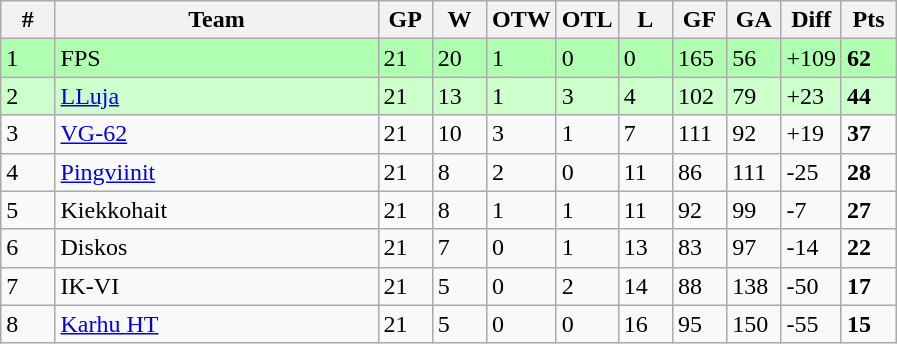<table class="wikitable">
<tr>
<th style="min-width:1.8em;">#</th>
<th style="min-width: 13em;">Team</th>
<th style="min-width: 1.8em;">GP</th>
<th style="min-width: 1.8em;">W</th>
<th style="min-width: 1.8em;">OTW</th>
<th style="min-width: 1.8em;">OTL</th>
<th style="min-width: 1.8em;">L</th>
<th style="min-width: 1.8em;">GF</th>
<th style="min-width: 1.8em;">GA</th>
<th style="min-width: 1.8em;">Diff</th>
<th style="min-width: 1.8em;">Pts</th>
</tr>
<tr style="background:#B0FFB0;">
<td>1</td>
<td style="text-align:left;">FPS</td>
<td>21</td>
<td>20</td>
<td>1</td>
<td>0</td>
<td>0</td>
<td>165</td>
<td>56</td>
<td>+109</td>
<td style="font-weight:bold;">62</td>
</tr>
<tr style="background:#CCFFCC;">
<td>2</td>
<td style="text-align:left;"><a href='#'>LLuja</a></td>
<td>21</td>
<td>13</td>
<td>1</td>
<td>3</td>
<td>4</td>
<td>102</td>
<td>79</td>
<td>+23</td>
<td style="font-weight:bold;">44</td>
</tr>
<tr style="">
<td>3</td>
<td style="text-align:left;"><a href='#'>VG-62</a></td>
<td>21</td>
<td>10</td>
<td>3</td>
<td>1</td>
<td>7</td>
<td>111</td>
<td>92</td>
<td>+19</td>
<td style="font-weight:bold;">37</td>
</tr>
<tr style="">
<td>4</td>
<td style="text-align:left;"><a href='#'>Pingviinit</a></td>
<td>21</td>
<td>8</td>
<td>2</td>
<td>0</td>
<td>11</td>
<td>86</td>
<td>111</td>
<td>-25</td>
<td style="font-weight:bold;">28</td>
</tr>
<tr style="">
<td>5</td>
<td style="text-align:left;">Kiekkohait</td>
<td>21</td>
<td>8</td>
<td>1</td>
<td>1</td>
<td>11</td>
<td>92</td>
<td>99</td>
<td>-7</td>
<td style="font-weight:bold;">27</td>
</tr>
<tr style="">
<td>6</td>
<td style="text-align:left;">Diskos</td>
<td>21</td>
<td>7</td>
<td>0</td>
<td>1</td>
<td>13</td>
<td>83</td>
<td>97</td>
<td>-14</td>
<td style="font-weight:bold;">22</td>
</tr>
<tr style="">
<td>7</td>
<td style="text-align:left;">IK-VI</td>
<td>21</td>
<td>5</td>
<td>0</td>
<td>2</td>
<td>14</td>
<td>88</td>
<td>138</td>
<td>-50</td>
<td style="font-weight:bold;">17</td>
</tr>
<tr style="">
<td>8</td>
<td style="text-align:left;"><a href='#'>Karhu HT</a></td>
<td>21</td>
<td>5</td>
<td>0</td>
<td>0</td>
<td>16</td>
<td>95</td>
<td>150</td>
<td>-55</td>
<td style="font-weight:bold;">15</td>
</tr>
</table>
